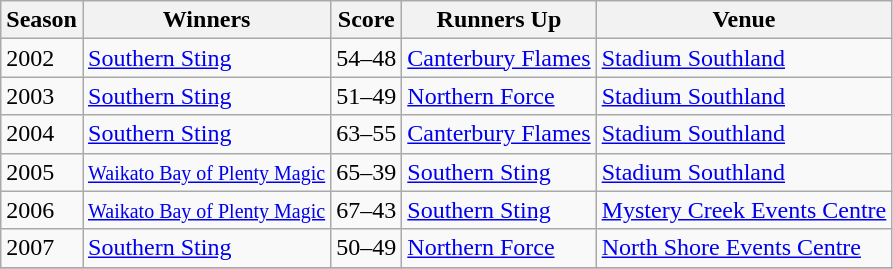<table class="wikitable collapsible">
<tr>
<th>Season</th>
<th>Winners</th>
<th>Score</th>
<th>Runners Up</th>
<th>Venue</th>
</tr>
<tr>
<td>2002</td>
<td><a href='#'>Southern Sting</a></td>
<td>54–48</td>
<td><a href='#'>Canterbury Flames</a></td>
<td><a href='#'>Stadium Southland</a></td>
</tr>
<tr>
<td>2003</td>
<td><a href='#'>Southern Sting</a></td>
<td>51–49</td>
<td><a href='#'>Northern Force</a></td>
<td><a href='#'>Stadium Southland</a></td>
</tr>
<tr>
<td>2004</td>
<td><a href='#'>Southern Sting</a></td>
<td>63–55</td>
<td><a href='#'>Canterbury Flames</a></td>
<td><a href='#'>Stadium Southland</a></td>
</tr>
<tr>
<td>2005</td>
<td><small><a href='#'>Waikato Bay of Plenty Magic</a></small></td>
<td>65–39</td>
<td><a href='#'>Southern Sting</a></td>
<td><a href='#'>Stadium Southland</a></td>
</tr>
<tr>
<td>2006</td>
<td><small><a href='#'>Waikato Bay of Plenty Magic</a></small></td>
<td>67–43</td>
<td><a href='#'>Southern Sting</a></td>
<td><a href='#'>Mystery Creek Events Centre</a></td>
</tr>
<tr>
<td>2007</td>
<td><a href='#'>Southern Sting</a></td>
<td>50–49</td>
<td><a href='#'>Northern Force</a></td>
<td><a href='#'>North Shore Events Centre</a></td>
</tr>
<tr>
</tr>
</table>
